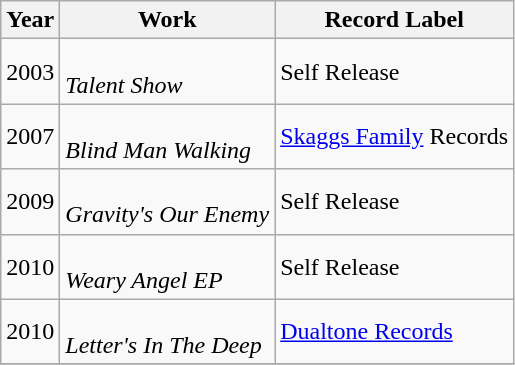<table class="wikitable">
<tr>
<th>Year</th>
<th>Work</th>
<th>Record Label</th>
</tr>
<tr>
<td>2003</td>
<td><br><em>Talent Show</em></td>
<td>Self Release</td>
</tr>
<tr>
<td>2007</td>
<td><br><em>Blind Man Walking</em></td>
<td><a href='#'>Skaggs Family</a> Records</td>
</tr>
<tr>
<td>2009</td>
<td><br><em>Gravity's Our Enemy</em></td>
<td>Self Release</td>
</tr>
<tr>
<td>2010</td>
<td><br><em>Weary Angel EP</em></td>
<td>Self Release</td>
</tr>
<tr>
<td>2010</td>
<td><br><em>Letter's In The Deep</em></td>
<td><a href='#'>Dualtone Records</a></td>
</tr>
<tr>
</tr>
</table>
